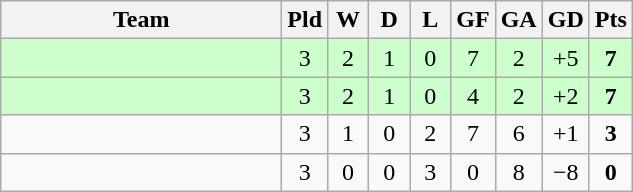<table class="wikitable" style="text-align:center;">
<tr>
<th width=180>Team</th>
<th width=20>Pld</th>
<th width=20>W</th>
<th width=20>D</th>
<th width=20>L</th>
<th width=20>GF</th>
<th width=20>GA</th>
<th width=20>GD</th>
<th width=20>Pts</th>
</tr>
<tr bgcolor="ccffcc">
<td align="left"></td>
<td>3</td>
<td>2</td>
<td>1</td>
<td>0</td>
<td>7</td>
<td>2</td>
<td>+5</td>
<td><strong>7</strong></td>
</tr>
<tr bgcolor="ccffcc">
<td align="left"></td>
<td>3</td>
<td>2</td>
<td>1</td>
<td>0</td>
<td>4</td>
<td>2</td>
<td>+2</td>
<td><strong>7</strong></td>
</tr>
<tr>
<td align="left"></td>
<td>3</td>
<td>1</td>
<td>0</td>
<td>2</td>
<td>7</td>
<td>6</td>
<td>+1</td>
<td><strong>3</strong></td>
</tr>
<tr>
<td align="left"></td>
<td>3</td>
<td>0</td>
<td>0</td>
<td>3</td>
<td>0</td>
<td>8</td>
<td>−8</td>
<td><strong>0</strong></td>
</tr>
</table>
